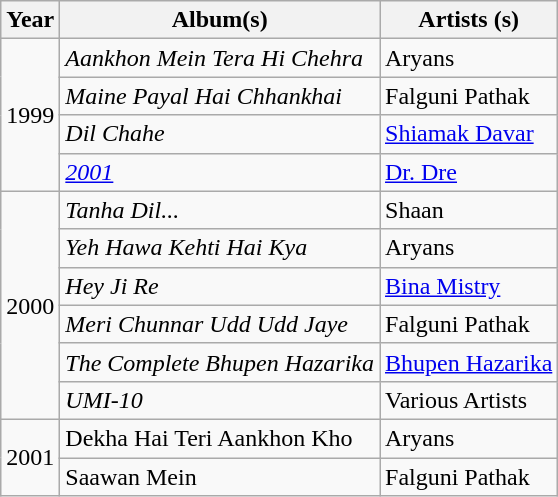<table class="wikitable sortable">
<tr>
<th>Year</th>
<th>Album(s)</th>
<th>Artists (s)</th>
</tr>
<tr>
<td rowspan="4">1999</td>
<td><em>Aankhon Mein Tera Hi Chehra</em></td>
<td>Aryans</td>
</tr>
<tr>
<td><em>Maine Payal Hai Chhankhai</em></td>
<td>Falguni Pathak</td>
</tr>
<tr>
<td><em>Dil Chahe</em></td>
<td><a href='#'>Shiamak Davar</a></td>
</tr>
<tr>
<td><em><a href='#'>2001</a></em></td>
<td><a href='#'>Dr. Dre</a></td>
</tr>
<tr>
<td rowspan="6">2000</td>
<td><em>Tanha Dil...</em></td>
<td>Shaan</td>
</tr>
<tr>
<td><em>Yeh Hawa Kehti Hai Kya</em></td>
<td>Aryans</td>
</tr>
<tr>
<td><em>Hey Ji Re</em></td>
<td><a href='#'>Bina Mistry</a></td>
</tr>
<tr>
<td><em>Meri Chunnar Udd Udd Jaye</em></td>
<td>Falguni Pathak</td>
</tr>
<tr>
<td><em>The Complete Bhupen Hazarika</em></td>
<td><a href='#'>Bhupen Hazarika</a></td>
</tr>
<tr>
<td><em>UMI-10</em></td>
<td>Various Artists</td>
</tr>
<tr>
<td rowspan = "2">2001</td>
<td>Dekha Hai Teri Aankhon Kho</td>
<td>Aryans</td>
</tr>
<tr>
<td>Saawan Mein</td>
<td>Falguni Pathak</td>
</tr>
</table>
